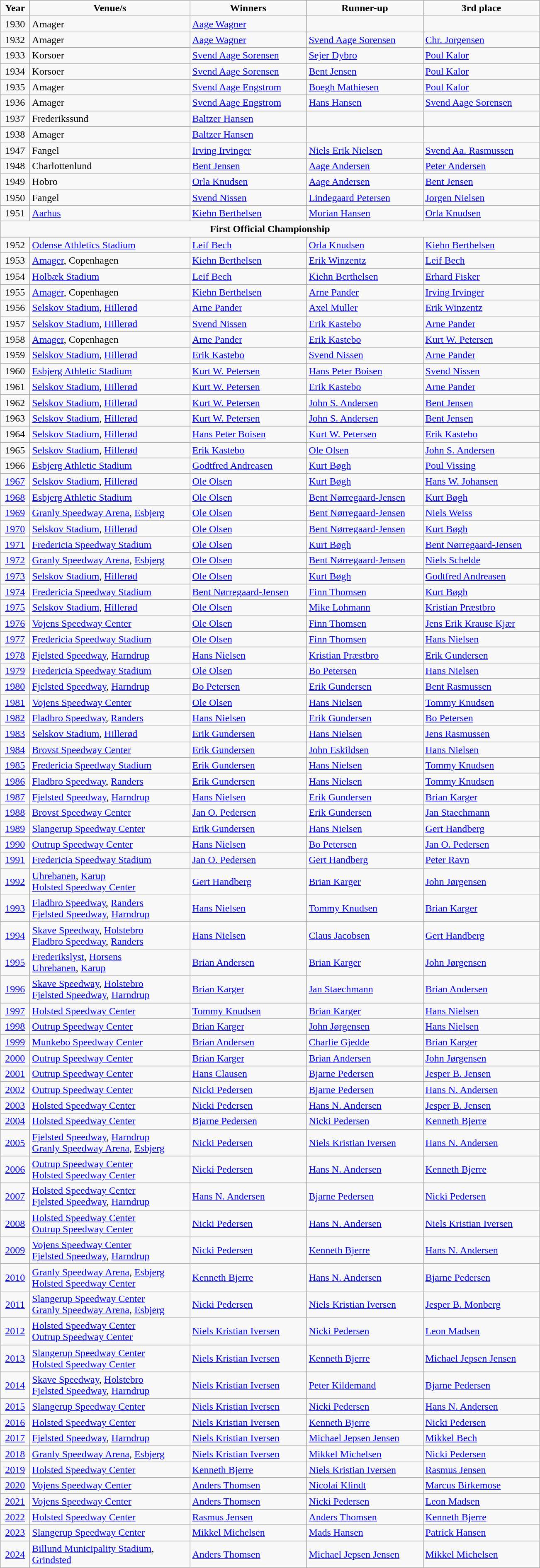<table class="wikitable">
<tr align=center>
<td width=40px  ><strong>Year</strong></td>
<td width=250px ><strong>Venue/s</strong></td>
<td width=180px ><strong>Winners</strong></td>
<td width=180px ><strong>Runner-up</strong></td>
<td width=180px ><strong>3rd place</strong></td>
</tr>
<tr>
<td align=center>1930</td>
<td>Amager</td>
<td><a href='#'>Aage Wagner</a></td>
<td></td>
<td></td>
</tr>
<tr>
<td align=center>1932</td>
<td>Amager</td>
<td><a href='#'>Aage Wagner</a></td>
<td><a href='#'>Svend Aage Sorensen</a></td>
<td><a href='#'>Chr. Jorgensen</a></td>
</tr>
<tr>
<td align=center>1933</td>
<td>Korsoer</td>
<td><a href='#'>Svend Aage Sorensen</a></td>
<td><a href='#'>Sejer Dybro</a></td>
<td><a href='#'>Poul Kalor</a></td>
</tr>
<tr>
<td align=center>1934</td>
<td>Korsoer</td>
<td><a href='#'>Svend Aage Sorensen</a></td>
<td><a href='#'>Bent Jensen</a></td>
<td><a href='#'>Poul Kalor</a></td>
</tr>
<tr>
<td align=center>1935</td>
<td>Amager</td>
<td><a href='#'>Svend Aage Engstrom</a></td>
<td><a href='#'>Boegh Mathiesen</a></td>
<td><a href='#'>Poul Kalor</a></td>
</tr>
<tr>
<td align=center>1936</td>
<td>Amager</td>
<td><a href='#'>Svend Aage Engstrom</a></td>
<td><a href='#'>Hans Hansen</a></td>
<td><a href='#'>Svend Aage Sorensen</a></td>
</tr>
<tr>
<td align=center>1937</td>
<td>Frederikssund</td>
<td><a href='#'>Baltzer Hansen</a></td>
<td></td>
<td></td>
</tr>
<tr>
<td align=center>1938</td>
<td>Amager</td>
<td><a href='#'>Baltzer Hansen</a></td>
<td></td>
<td></td>
</tr>
<tr>
<td align=center>1947</td>
<td>Fangel</td>
<td><a href='#'>Irving Irvinger</a></td>
<td><a href='#'>Niels Erik Nielsen</a></td>
<td><a href='#'>Svend Aa. Rasmussen</a></td>
</tr>
<tr>
<td align=center>1948</td>
<td>Charlottenlund</td>
<td><a href='#'>Bent Jensen</a></td>
<td><a href='#'>Aage Andersen</a></td>
<td><a href='#'>Peter Andersen</a></td>
</tr>
<tr>
<td align=center>1949</td>
<td>Hobro</td>
<td><a href='#'>Orla Knudsen</a></td>
<td><a href='#'>Aage Andersen</a></td>
<td><a href='#'>Bent Jensen</a></td>
</tr>
<tr>
<td align=center>1950</td>
<td>Fangel</td>
<td><a href='#'>Svend Nissen</a></td>
<td><a href='#'>Lindegaard Petersen</a></td>
<td><a href='#'>Jorgen Nielsen</a></td>
</tr>
<tr>
<td align=center>1951</td>
<td><a href='#'>Aarhus</a></td>
<td><a href='#'>Kiehn Berthelsen</a></td>
<td><a href='#'>Morian Hansen</a></td>
<td><a href='#'>Orla Knudsen</a></td>
</tr>
<tr>
<td colspan=5 align=center><strong>First Official Championship</strong></td>
</tr>
<tr>
<td align=center>1952</td>
<td><a href='#'>Odense Athletics Stadium</a></td>
<td><a href='#'>Leif Bech</a></td>
<td><a href='#'>Orla Knudsen</a></td>
<td><a href='#'>Kiehn Berthelsen</a></td>
</tr>
<tr>
<td align=center>1953</td>
<td><a href='#'>Amager</a>, Copenhagen</td>
<td><a href='#'>Kiehn Berthelsen</a></td>
<td><a href='#'>Erik Winzentz</a></td>
<td><a href='#'>Leif Bech</a></td>
</tr>
<tr>
<td align=center>1954</td>
<td><a href='#'>Holbæk Stadium</a></td>
<td><a href='#'>Leif Bech</a></td>
<td><a href='#'>Kiehn Berthelsen</a></td>
<td><a href='#'>Erhard Fisker</a></td>
</tr>
<tr>
<td align=center>1955</td>
<td><a href='#'>Amager</a>, Copenhagen</td>
<td><a href='#'>Kiehn Berthelsen</a></td>
<td><a href='#'>Arne Pander</a></td>
<td><a href='#'>Irving Irvinger</a></td>
</tr>
<tr>
<td align=center>1956</td>
<td><a href='#'>Selskov Stadium</a>, <a href='#'>Hillerød</a></td>
<td><a href='#'>Arne Pander</a></td>
<td><a href='#'>Axel Muller</a></td>
<td><a href='#'>Erik Winzentz</a></td>
</tr>
<tr>
<td align=center>1957</td>
<td><a href='#'>Selskov Stadium</a>, <a href='#'>Hillerød</a></td>
<td><a href='#'>Svend Nissen</a></td>
<td><a href='#'>Erik Kastebo</a></td>
<td><a href='#'>Arne Pander</a></td>
</tr>
<tr>
<td align=center>1958</td>
<td><a href='#'>Amager</a>, Copenhagen</td>
<td><a href='#'>Arne Pander</a></td>
<td><a href='#'>Erik Kastebo</a></td>
<td><a href='#'>Kurt W. Petersen</a></td>
</tr>
<tr>
<td align=center>1959</td>
<td><a href='#'>Selskov Stadium</a>, <a href='#'>Hillerød</a></td>
<td><a href='#'>Erik Kastebo</a></td>
<td><a href='#'>Svend Nissen</a></td>
<td><a href='#'>Arne Pander</a></td>
</tr>
<tr>
<td align=center>1960</td>
<td><a href='#'>Esbjerg Athletic Stadium</a></td>
<td><a href='#'>Kurt W. Petersen</a></td>
<td><a href='#'>Hans Peter Boisen</a></td>
<td><a href='#'>Svend Nissen</a></td>
</tr>
<tr>
<td align=center>1961</td>
<td><a href='#'>Selskov Stadium</a>, <a href='#'>Hillerød</a></td>
<td><a href='#'>Kurt W. Petersen</a></td>
<td><a href='#'>Erik Kastebo</a></td>
<td><a href='#'>Arne Pander</a></td>
</tr>
<tr>
<td align=center>1962</td>
<td><a href='#'>Selskov Stadium</a>, <a href='#'>Hillerød</a></td>
<td><a href='#'>Kurt W. Petersen</a></td>
<td><a href='#'>John S. Andersen</a></td>
<td><a href='#'>Bent Jensen</a></td>
</tr>
<tr>
<td align=center>1963</td>
<td><a href='#'>Selskov Stadium</a>, <a href='#'>Hillerød</a></td>
<td><a href='#'>Kurt W. Petersen</a></td>
<td><a href='#'>John S. Andersen</a></td>
<td><a href='#'>Bent Jensen</a></td>
</tr>
<tr>
<td align=center>1964</td>
<td><a href='#'>Selskov Stadium</a>, <a href='#'>Hillerød</a></td>
<td><a href='#'>Hans Peter Boisen</a></td>
<td><a href='#'>Kurt W. Petersen</a></td>
<td><a href='#'>Erik Kastebo</a></td>
</tr>
<tr>
<td align=center>1965</td>
<td><a href='#'>Selskov Stadium</a>, <a href='#'>Hillerød</a></td>
<td><a href='#'>Erik Kastebo</a></td>
<td><a href='#'>Ole Olsen</a></td>
<td><a href='#'>John S. Andersen</a></td>
</tr>
<tr>
<td align=center>1966</td>
<td><a href='#'>Esbjerg Athletic Stadium</a></td>
<td><a href='#'>Godtfred Andreasen</a></td>
<td><a href='#'>Kurt Bøgh</a></td>
<td><a href='#'>Poul Vissing</a></td>
</tr>
<tr>
<td align=center><a href='#'>1967</a></td>
<td><a href='#'>Selskov Stadium</a>, <a href='#'>Hillerød</a></td>
<td><a href='#'>Ole Olsen</a></td>
<td><a href='#'>Kurt Bøgh</a></td>
<td><a href='#'>Hans W. Johansen</a></td>
</tr>
<tr>
<td align=center><a href='#'>1968</a></td>
<td><a href='#'>Esbjerg Athletic Stadium</a></td>
<td><a href='#'>Ole Olsen</a></td>
<td><a href='#'>Bent Nørregaard-Jensen</a></td>
<td><a href='#'>Kurt Bøgh</a></td>
</tr>
<tr>
<td align=center><a href='#'>1969</a></td>
<td><a href='#'>Granly Speedway Arena</a>, <a href='#'>Esbjerg</a></td>
<td><a href='#'>Ole Olsen</a></td>
<td><a href='#'>Bent Nørregaard-Jensen</a></td>
<td><a href='#'>Niels Weiss</a></td>
</tr>
<tr>
<td align=center><a href='#'>1970</a></td>
<td><a href='#'>Selskov Stadium</a>, <a href='#'>Hillerød</a></td>
<td><a href='#'>Ole Olsen</a></td>
<td><a href='#'>Bent Nørregaard-Jensen</a></td>
<td><a href='#'>Kurt Bøgh</a></td>
</tr>
<tr>
<td align=center><a href='#'>1971</a></td>
<td><a href='#'>Fredericia Speedway Stadium</a></td>
<td><a href='#'>Ole Olsen</a></td>
<td><a href='#'>Kurt Bøgh</a></td>
<td><a href='#'>Bent Nørregaard-Jensen</a></td>
</tr>
<tr>
<td align=center><a href='#'>1972</a></td>
<td><a href='#'>Granly Speedway Arena</a>, <a href='#'>Esbjerg</a></td>
<td><a href='#'>Ole Olsen</a></td>
<td><a href='#'>Bent Nørregaard-Jensen</a></td>
<td><a href='#'>Niels Schelde</a></td>
</tr>
<tr>
<td align=center><a href='#'>1973</a></td>
<td><a href='#'>Selskov Stadium</a>, <a href='#'>Hillerød</a></td>
<td><a href='#'>Ole Olsen</a></td>
<td><a href='#'>Kurt Bøgh</a></td>
<td><a href='#'>Godtfred Andreasen</a></td>
</tr>
<tr>
<td align=center><a href='#'>1974</a></td>
<td><a href='#'>Fredericia Speedway Stadium</a></td>
<td><a href='#'>Bent Nørregaard-Jensen</a></td>
<td><a href='#'>Finn Thomsen</a></td>
<td><a href='#'>Kurt Bøgh</a></td>
</tr>
<tr>
<td align=center><a href='#'>1975</a></td>
<td><a href='#'>Selskov Stadium</a>, <a href='#'>Hillerød</a></td>
<td><a href='#'>Ole Olsen</a></td>
<td><a href='#'>Mike Lohmann</a></td>
<td><a href='#'>Kristian Præstbro</a></td>
</tr>
<tr>
<td align=center><a href='#'>1976</a></td>
<td><a href='#'>Vojens Speedway Center</a></td>
<td><a href='#'>Ole Olsen</a></td>
<td><a href='#'>Finn Thomsen</a></td>
<td><a href='#'>Jens Erik Krause Kjær</a></td>
</tr>
<tr>
<td align=center><a href='#'>1977</a></td>
<td><a href='#'>Fredericia Speedway Stadium</a></td>
<td><a href='#'>Ole Olsen</a></td>
<td><a href='#'>Finn Thomsen</a></td>
<td><a href='#'>Hans Nielsen</a></td>
</tr>
<tr>
<td align=center><a href='#'>1978</a></td>
<td><a href='#'>Fjelsted Speedway</a>, <a href='#'>Harndrup</a></td>
<td><a href='#'>Hans Nielsen</a></td>
<td><a href='#'>Kristian Præstbro</a></td>
<td><a href='#'>Erik Gundersen</a></td>
</tr>
<tr>
<td align=center><a href='#'>1979</a></td>
<td><a href='#'>Fredericia Speedway Stadium</a></td>
<td><a href='#'>Ole Olsen</a></td>
<td><a href='#'>Bo Petersen</a></td>
<td><a href='#'>Hans Nielsen</a></td>
</tr>
<tr>
<td align=center><a href='#'>1980</a></td>
<td><a href='#'>Fjelsted Speedway</a>, <a href='#'>Harndrup</a></td>
<td><a href='#'>Bo Petersen</a></td>
<td><a href='#'>Erik Gundersen</a></td>
<td><a href='#'>Bent Rasmussen</a></td>
</tr>
<tr>
<td align=center><a href='#'>1981</a></td>
<td><a href='#'>Vojens Speedway Center</a></td>
<td><a href='#'>Ole Olsen</a></td>
<td><a href='#'>Hans Nielsen</a></td>
<td><a href='#'>Tommy Knudsen</a></td>
</tr>
<tr>
<td align=center><a href='#'>1982</a></td>
<td><a href='#'>Fladbro Speedway</a>, <a href='#'>Randers</a></td>
<td><a href='#'>Hans Nielsen</a></td>
<td><a href='#'>Erik Gundersen</a></td>
<td><a href='#'>Bo Petersen</a></td>
</tr>
<tr>
<td align=center><a href='#'>1983</a></td>
<td><a href='#'>Selskov Stadium</a>, <a href='#'>Hillerød</a></td>
<td><a href='#'>Erik Gundersen</a></td>
<td><a href='#'>Hans Nielsen</a></td>
<td><a href='#'>Jens Rasmussen</a></td>
</tr>
<tr>
<td align=center><a href='#'>1984</a></td>
<td><a href='#'>Brovst Speedway Center</a></td>
<td><a href='#'>Erik Gundersen</a></td>
<td><a href='#'>John Eskildsen</a></td>
<td><a href='#'>Hans Nielsen</a></td>
</tr>
<tr>
<td align=center><a href='#'>1985</a></td>
<td><a href='#'>Fredericia Speedway Stadium</a></td>
<td><a href='#'>Erik Gundersen</a></td>
<td><a href='#'>Hans Nielsen</a></td>
<td><a href='#'>Tommy Knudsen</a></td>
</tr>
<tr>
<td align=center><a href='#'>1986</a></td>
<td><a href='#'>Fladbro Speedway</a>, <a href='#'>Randers</a></td>
<td><a href='#'>Erik Gundersen</a></td>
<td><a href='#'>Hans Nielsen</a></td>
<td><a href='#'>Tommy Knudsen</a></td>
</tr>
<tr>
<td align=center><a href='#'>1987</a></td>
<td><a href='#'>Fjelsted Speedway</a>, <a href='#'>Harndrup</a></td>
<td><a href='#'>Hans Nielsen</a></td>
<td><a href='#'>Erik Gundersen</a></td>
<td><a href='#'>Brian Karger</a></td>
</tr>
<tr>
<td align=center><a href='#'>1988</a></td>
<td><a href='#'>Brovst Speedway Center</a></td>
<td><a href='#'>Jan O. Pedersen</a></td>
<td><a href='#'>Erik Gundersen</a></td>
<td><a href='#'>Jan Staechmann</a></td>
</tr>
<tr>
<td align=center><a href='#'>1989</a></td>
<td><a href='#'>Slangerup Speedway Center</a></td>
<td><a href='#'>Erik Gundersen</a></td>
<td><a href='#'>Hans Nielsen</a></td>
<td><a href='#'>Gert Handberg</a></td>
</tr>
<tr>
<td align=center><a href='#'>1990</a></td>
<td><a href='#'>Outrup Speedway Center</a></td>
<td><a href='#'>Hans Nielsen</a></td>
<td><a href='#'>Bo Petersen</a></td>
<td><a href='#'>Jan O. Pedersen</a></td>
</tr>
<tr>
<td align=center><a href='#'>1991</a></td>
<td><a href='#'>Fredericia Speedway Stadium</a></td>
<td><a href='#'>Jan O. Pedersen</a></td>
<td><a href='#'>Gert Handberg</a></td>
<td><a href='#'>Peter Ravn</a></td>
</tr>
<tr>
<td align=center><a href='#'>1992</a></td>
<td><a href='#'>Uhrebanen</a>, <a href='#'>Karup</a><br><a href='#'>Holsted Speedway Center</a></td>
<td><a href='#'>Gert Handberg</a></td>
<td><a href='#'>Brian Karger</a></td>
<td><a href='#'>John Jørgensen</a></td>
</tr>
<tr>
<td align=center><a href='#'>1993</a></td>
<td><a href='#'>Fladbro Speedway</a>, <a href='#'>Randers</a><br><a href='#'>Fjelsted Speedway</a>, <a href='#'>Harndrup</a></td>
<td><a href='#'>Hans Nielsen</a></td>
<td><a href='#'>Tommy Knudsen</a></td>
<td><a href='#'>Brian Karger</a></td>
</tr>
<tr>
<td align=center><a href='#'>1994</a></td>
<td><a href='#'>Skave Speedway</a>, <a href='#'>Holstebro</a><br><a href='#'>Fladbro Speedway</a>, <a href='#'>Randers</a></td>
<td><a href='#'>Hans Nielsen</a></td>
<td><a href='#'>Claus Jacobsen</a></td>
<td><a href='#'>Gert Handberg</a></td>
</tr>
<tr>
<td align=center><a href='#'>1995</a></td>
<td><a href='#'>Frederikslyst</a>, <a href='#'>Horsens</a><br><a href='#'>Uhrebanen</a>, <a href='#'>Karup</a></td>
<td><a href='#'>Brian Andersen</a></td>
<td><a href='#'>Brian Karger</a></td>
<td><a href='#'>John Jørgensen</a></td>
</tr>
<tr>
<td align=center><a href='#'>1996</a></td>
<td><a href='#'>Skave Speedway</a>, <a href='#'>Holstebro</a><br><a href='#'>Fjelsted Speedway</a>, <a href='#'>Harndrup</a></td>
<td><a href='#'>Brian Karger</a></td>
<td><a href='#'>Jan Staechmann</a></td>
<td><a href='#'>Brian Andersen</a></td>
</tr>
<tr>
<td align=center><a href='#'>1997</a></td>
<td><a href='#'>Holsted Speedway Center</a></td>
<td><a href='#'>Tommy Knudsen</a></td>
<td><a href='#'>Brian Karger</a></td>
<td><a href='#'>Hans Nielsen</a></td>
</tr>
<tr>
<td align=center><a href='#'>1998</a></td>
<td><a href='#'>Outrup Speedway Center</a></td>
<td><a href='#'>Brian Karger</a></td>
<td><a href='#'>John Jørgensen</a></td>
<td><a href='#'>Hans Nielsen</a></td>
</tr>
<tr>
<td align=center><a href='#'>1999</a></td>
<td><a href='#'>Munkebo Speedway Center</a></td>
<td><a href='#'>Brian Andersen</a></td>
<td><a href='#'>Charlie Gjedde</a></td>
<td><a href='#'>Brian Karger</a></td>
</tr>
<tr>
<td align=center><a href='#'>2000</a></td>
<td><a href='#'>Outrup Speedway Center</a></td>
<td><a href='#'>Brian Karger</a></td>
<td><a href='#'>Brian Andersen</a></td>
<td><a href='#'>John Jørgensen</a></td>
</tr>
<tr>
<td align=center><a href='#'>2001</a></td>
<td><a href='#'>Outrup Speedway Center</a></td>
<td><a href='#'>Hans Clausen</a></td>
<td><a href='#'>Bjarne Pedersen</a></td>
<td><a href='#'>Jesper B. Jensen</a></td>
</tr>
<tr>
<td align=center><a href='#'>2002</a></td>
<td><a href='#'>Outrup Speedway Center</a></td>
<td><a href='#'>Nicki Pedersen</a></td>
<td><a href='#'>Bjarne Pedersen</a></td>
<td><a href='#'>Hans N. Andersen</a></td>
</tr>
<tr>
<td align=center><a href='#'>2003</a></td>
<td><a href='#'>Holsted Speedway Center</a></td>
<td><a href='#'>Nicki Pedersen</a></td>
<td><a href='#'>Hans N. Andersen</a></td>
<td><a href='#'>Jesper B. Jensen</a></td>
</tr>
<tr>
<td align=center><a href='#'>2004</a></td>
<td><a href='#'>Holsted Speedway Center</a></td>
<td><a href='#'>Bjarne Pedersen</a></td>
<td><a href='#'>Nicki Pedersen</a></td>
<td><a href='#'>Kenneth Bjerre</a></td>
</tr>
<tr>
<td align=center><a href='#'>2005</a></td>
<td><a href='#'>Fjelsted Speedway</a>, <a href='#'>Harndrup</a><br><a href='#'>Granly Speedway Arena</a>, <a href='#'>Esbjerg</a></td>
<td><a href='#'>Nicki Pedersen</a></td>
<td><a href='#'>Niels Kristian Iversen</a></td>
<td><a href='#'>Hans N. Andersen</a></td>
</tr>
<tr>
<td align=center><a href='#'>2006</a></td>
<td><a href='#'>Outrup Speedway Center</a><br><a href='#'>Holsted Speedway Center</a></td>
<td><a href='#'>Nicki Pedersen</a></td>
<td><a href='#'>Hans N. Andersen</a></td>
<td><a href='#'>Kenneth Bjerre</a></td>
</tr>
<tr>
<td align=center><a href='#'>2007</a></td>
<td><a href='#'>Holsted Speedway Center</a><br><a href='#'>Fjelsted Speedway</a>, <a href='#'>Harndrup</a></td>
<td><a href='#'>Hans N. Andersen</a></td>
<td><a href='#'>Bjarne Pedersen</a></td>
<td><a href='#'>Nicki Pedersen</a></td>
</tr>
<tr>
<td align=center><a href='#'>2008</a></td>
<td><a href='#'>Holsted Speedway Center</a><br><a href='#'>Outrup Speedway Center</a></td>
<td><a href='#'>Nicki Pedersen</a></td>
<td><a href='#'>Hans N. Andersen</a></td>
<td><a href='#'>Niels Kristian Iversen</a></td>
</tr>
<tr>
<td align=center><a href='#'>2009</a></td>
<td><a href='#'>Vojens Speedway Center</a><br><a href='#'>Fjelsted Speedway</a>, <a href='#'>Harndrup</a></td>
<td><a href='#'>Nicki Pedersen</a></td>
<td><a href='#'>Kenneth Bjerre</a></td>
<td><a href='#'>Hans N. Andersen</a></td>
</tr>
<tr>
<td align=center><a href='#'>2010</a></td>
<td><a href='#'>Granly Speedway Arena</a>, <a href='#'>Esbjerg</a><br><a href='#'>Holsted Speedway Center</a></td>
<td><a href='#'>Kenneth Bjerre</a></td>
<td><a href='#'>Hans N. Andersen</a></td>
<td><a href='#'>Bjarne Pedersen</a></td>
</tr>
<tr>
<td align=center><a href='#'>2011</a></td>
<td><a href='#'>Slangerup Speedway Center</a><br><a href='#'>Granly Speedway Arena</a>, <a href='#'>Esbjerg</a></td>
<td><a href='#'>Nicki Pedersen</a></td>
<td><a href='#'>Niels Kristian Iversen</a></td>
<td><a href='#'>Jesper B. Monberg</a></td>
</tr>
<tr>
<td align=center><a href='#'>2012</a></td>
<td><a href='#'>Holsted Speedway Center</a><br><a href='#'>Outrup Speedway Center</a></td>
<td><a href='#'>Niels Kristian Iversen</a></td>
<td><a href='#'>Nicki Pedersen</a></td>
<td><a href='#'>Leon Madsen</a></td>
</tr>
<tr>
<td align=center><a href='#'>2013</a></td>
<td><a href='#'>Slangerup Speedway Center</a><br><a href='#'>Holsted Speedway Center</a></td>
<td><a href='#'>Niels Kristian Iversen</a></td>
<td><a href='#'>Kenneth Bjerre</a></td>
<td><a href='#'>Michael Jepsen Jensen</a></td>
</tr>
<tr>
<td align=center><a href='#'>2014</a></td>
<td><a href='#'>Skave Speedway</a>, <a href='#'>Holstebro</a><br><a href='#'>Fjelsted Speedway</a>, <a href='#'>Harndrup</a></td>
<td><a href='#'>Niels Kristian Iversen</a></td>
<td><a href='#'>Peter Kildemand</a></td>
<td><a href='#'>Bjarne Pedersen</a></td>
</tr>
<tr>
<td align=center><a href='#'>2015</a></td>
<td><a href='#'>Slangerup Speedway Center</a></td>
<td><a href='#'>Niels Kristian Iversen</a></td>
<td><a href='#'>Nicki Pedersen</a></td>
<td><a href='#'>Hans N. Andersen</a></td>
</tr>
<tr>
<td align=center><a href='#'>2016</a></td>
<td><a href='#'>Holsted Speedway Center</a></td>
<td><a href='#'>Niels Kristian Iversen</a></td>
<td><a href='#'>Kenneth Bjerre</a></td>
<td><a href='#'>Nicki Pedersen</a></td>
</tr>
<tr>
<td align=center><a href='#'>2017</a></td>
<td><a href='#'>Fjelsted Speedway</a>, <a href='#'>Harndrup</a></td>
<td><a href='#'>Niels Kristian Iversen</a></td>
<td><a href='#'>Michael Jepsen Jensen</a></td>
<td><a href='#'>Mikkel Bech</a></td>
</tr>
<tr>
<td align=center><a href='#'>2018</a></td>
<td><a href='#'>Granly Speedway Arena</a>, <a href='#'>Esbjerg</a></td>
<td><a href='#'>Niels Kristian Iversen</a></td>
<td><a href='#'>Mikkel Michelsen</a></td>
<td><a href='#'>Nicki Pedersen</a></td>
</tr>
<tr>
<td align=center><a href='#'>2019</a></td>
<td><a href='#'>Holsted Speedway Center</a></td>
<td><a href='#'>Kenneth Bjerre</a></td>
<td><a href='#'>Niels Kristian Iversen</a></td>
<td><a href='#'>Rasmus Jensen</a></td>
</tr>
<tr>
<td align=center><a href='#'>2020</a></td>
<td><a href='#'>Vojens Speedway Center</a></td>
<td><a href='#'>Anders Thomsen</a></td>
<td><a href='#'>Nicolai Klindt</a></td>
<td><a href='#'>Marcus Birkemose</a></td>
</tr>
<tr>
<td align=center><a href='#'>2021</a></td>
<td><a href='#'>Vojens Speedway Center</a></td>
<td><a href='#'>Anders Thomsen</a></td>
<td><a href='#'>Nicki Pedersen</a></td>
<td><a href='#'>Leon Madsen</a></td>
</tr>
<tr>
<td align=center><a href='#'>2022</a></td>
<td><a href='#'>Holsted Speedway Center</a></td>
<td><a href='#'>Rasmus Jensen</a></td>
<td><a href='#'>Anders Thomsen</a></td>
<td><a href='#'>Kenneth Bjerre</a></td>
</tr>
<tr>
<td align=center><a href='#'>2023</a></td>
<td><a href='#'>Slangerup Speedway Center</a></td>
<td><a href='#'>Mikkel Michelsen</a></td>
<td><a href='#'>Mads Hansen</a></td>
<td><a href='#'>Patrick Hansen</a></td>
</tr>
<tr>
<td align=center><a href='#'>2024</a></td>
<td><a href='#'>Billund Municipality Stadium</a>, <a href='#'>Grindsted</a></td>
<td><a href='#'>Anders Thomsen</a></td>
<td><a href='#'>Michael Jepsen Jensen</a></td>
<td><a href='#'>Mikkel Michelsen</a></td>
</tr>
</table>
